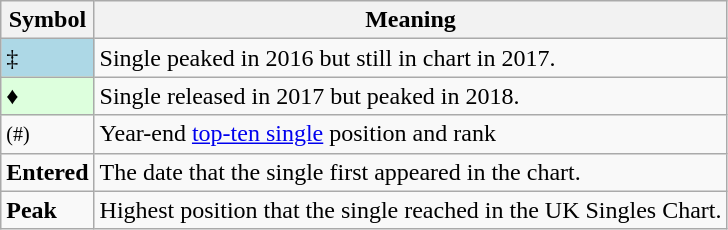<table Class="wikitable">
<tr>
<th>Symbol</th>
<th>Meaning</th>
</tr>
<tr>
<td bgcolor=lightblue>‡</td>
<td>Single peaked in 2016 but still in chart in 2017.</td>
</tr>
<tr>
<td bgcolor=#DDFFDD>♦</td>
<td>Single released in 2017 but peaked in 2018.</td>
</tr>
<tr>
<td><small>(#)</small></td>
<td>Year-end <a href='#'>top-ten single</a> position and rank</td>
</tr>
<tr>
<td><strong>Entered</strong></td>
<td>The date that the single first appeared in the chart.</td>
</tr>
<tr>
<td><strong>Peak</strong></td>
<td>Highest position that the single reached in the UK Singles Chart.</td>
</tr>
</table>
